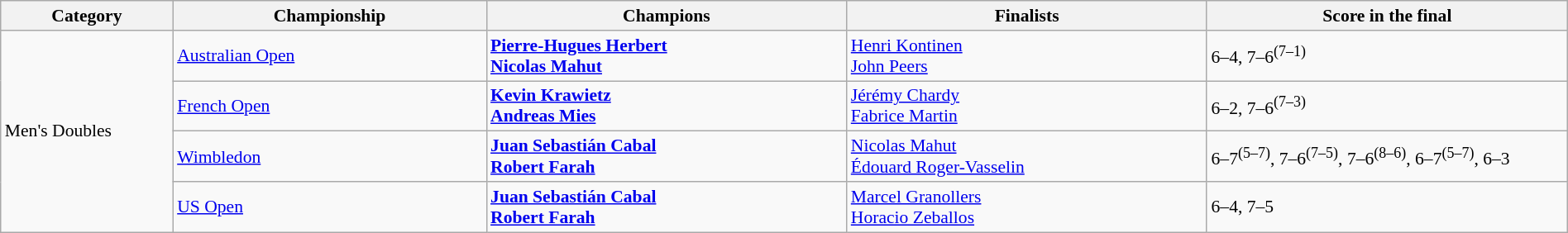<table class="wikitable" style="font-size:90%;" width=100%>
<tr>
<th style="width: 11%;">Category</th>
<th style="width: 20%;">Championship</th>
<th style="width: 23%;">Champions</th>
<th style="width: 23%;">Finalists</th>
<th style="width: 23%;">Score in the final</th>
</tr>
<tr>
<td rowspan="4">Men's Doubles</td>
<td><a href='#'>Australian Open</a></td>
<td> <strong><a href='#'>Pierre-Hugues Herbert</a></strong><br> <strong><a href='#'>Nicolas Mahut</a></strong></td>
<td> <a href='#'>Henri Kontinen</a><br> <a href='#'>John Peers</a></td>
<td>6–4, 7–6<sup>(7–1)</sup></td>
</tr>
<tr>
<td><a href='#'>French Open</a></td>
<td> <strong><a href='#'>Kevin Krawietz</a></strong><br> <strong><a href='#'>Andreas Mies</a></strong></td>
<td> <a href='#'>Jérémy Chardy</a><br> <a href='#'>Fabrice Martin</a></td>
<td>6–2, 7–6<sup>(7–3)</sup></td>
</tr>
<tr>
<td><a href='#'>Wimbledon</a></td>
<td> <strong><a href='#'>Juan Sebastián Cabal</a></strong><br>  <strong><a href='#'>Robert Farah</a></strong></td>
<td> <a href='#'>Nicolas Mahut</a> <br>  <a href='#'>Édouard Roger-Vasselin</a></td>
<td>6–7<sup>(5–7)</sup>, 7–6<sup>(7–5)</sup>, 7–6<sup>(8–6)</sup>, 6–7<sup>(5–7)</sup>, 6–3</td>
</tr>
<tr>
<td><a href='#'>US Open</a></td>
<td> <strong><a href='#'>Juan Sebastián Cabal</a></strong><br>  <strong><a href='#'>Robert Farah</a></strong></td>
<td> <a href='#'>Marcel Granollers</a> <br>  <a href='#'>Horacio Zeballos</a></td>
<td>6–4, 7–5</td>
</tr>
</table>
